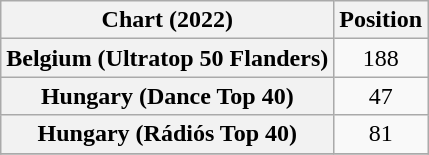<table class="wikitable sortable plainrowheaders" style="text-align:center">
<tr>
<th scope="col">Chart (2022)</th>
<th scope="col">Position</th>
</tr>
<tr>
<th scope="row">Belgium (Ultratop 50 Flanders)</th>
<td>188</td>
</tr>
<tr>
<th scope="row">Hungary (Dance Top 40)</th>
<td>47</td>
</tr>
<tr>
<th scope="row">Hungary (Rádiós Top 40)</th>
<td>81</td>
</tr>
<tr>
</tr>
</table>
